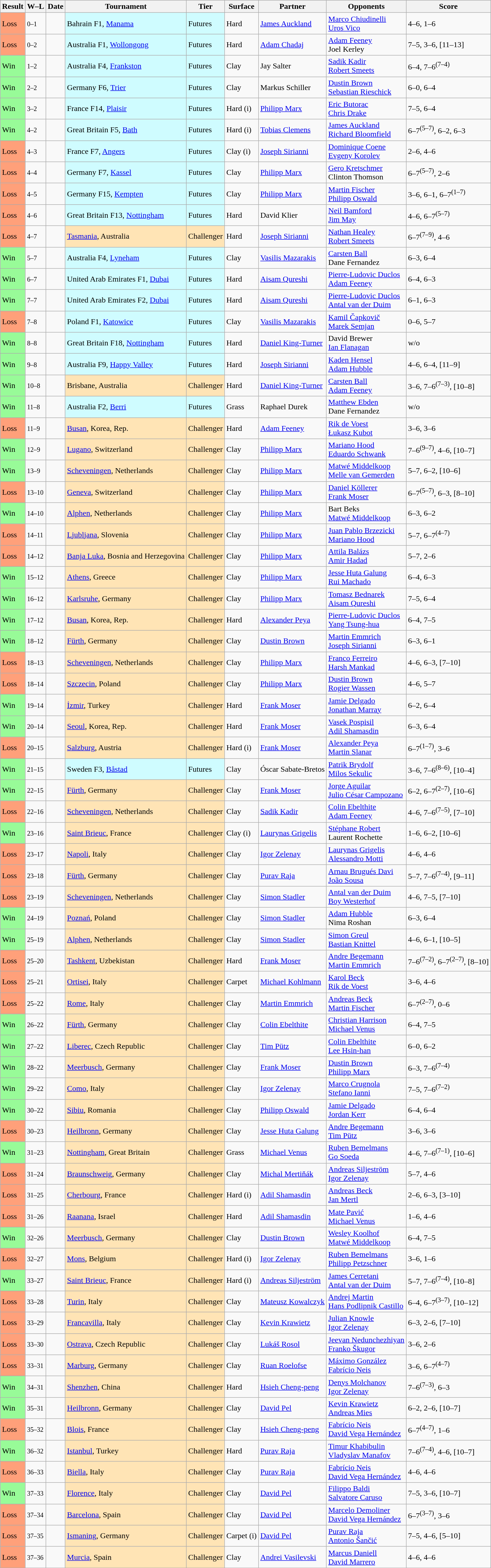<table class="sortable wikitable">
<tr>
<th>Result</th>
<th class="unsortable">W–L</th>
<th>Date</th>
<th>Tournament</th>
<th>Tier</th>
<th>Surface</th>
<th>Partner</th>
<th>Opponents</th>
<th class="unsortable">Score</th>
</tr>
<tr>
<td bgcolor=ffa07a>Loss</td>
<td><small>0–1</small></td>
<td></td>
<td style="background:#cffcff;">Bahrain F1, <a href='#'>Manama</a></td>
<td style="background:#cffcff;">Futures</td>
<td>Hard</td>
<td> <a href='#'>James Auckland</a></td>
<td> <a href='#'>Marco Chiudinelli</a><br> <a href='#'>Uros Vico</a></td>
<td>4–6, 1–6</td>
</tr>
<tr>
<td bgcolor=ffa07a>Loss</td>
<td><small>0–2</small></td>
<td></td>
<td style="background:#cffcff;">Australia F1, <a href='#'>Wollongong</a></td>
<td style="background:#cffcff;">Futures</td>
<td>Hard</td>
<td> <a href='#'>Adam Chadaj</a></td>
<td> <a href='#'>Adam Feeney</a><br> Joel Kerley</td>
<td>7–5, 3–6, [11–13]</td>
</tr>
<tr>
<td bgcolor=98fb98>Win</td>
<td><small>1–2</small></td>
<td></td>
<td style="background:#cffcff;">Australia F4, <a href='#'>Frankston</a></td>
<td style="background:#cffcff;">Futures</td>
<td>Clay</td>
<td> Jay Salter</td>
<td> <a href='#'>Sadik Kadir</a><br> <a href='#'>Robert Smeets</a></td>
<td>6–4, 7–6<sup>(7–4)</sup></td>
</tr>
<tr>
<td bgcolor=98fb98>Win</td>
<td><small>2–2</small></td>
<td></td>
<td style="background:#cffcff;">Germany F6, <a href='#'>Trier</a></td>
<td style="background:#cffcff;">Futures</td>
<td>Clay</td>
<td> Markus Schiller</td>
<td> <a href='#'>Dustin Brown</a><br> <a href='#'>Sebastian Rieschick</a></td>
<td>6–0, 6–4</td>
</tr>
<tr>
<td bgcolor=98fb98>Win</td>
<td><small>3–2</small></td>
<td></td>
<td style="background:#cffcff;">France F14, <a href='#'>Plaisir</a></td>
<td style="background:#cffcff;">Futures</td>
<td>Hard (i)</td>
<td> <a href='#'>Philipp Marx</a></td>
<td> <a href='#'>Eric Butorac</a><br> <a href='#'>Chris Drake</a></td>
<td>7–5, 6–4</td>
</tr>
<tr>
<td bgcolor=98fb98>Win</td>
<td><small>4–2</small></td>
<td></td>
<td style="background:#cffcff;">Great Britain F5, <a href='#'>Bath</a></td>
<td style="background:#cffcff;">Futures</td>
<td>Hard (i)</td>
<td> <a href='#'>Tobias Clemens</a></td>
<td> <a href='#'>James Auckland</a><br> <a href='#'>Richard Bloomfield</a></td>
<td>6–7<sup>(5–7)</sup>, 6–2, 6–3</td>
</tr>
<tr>
<td bgcolor=ffa07a>Loss</td>
<td><small>4–3</small></td>
<td></td>
<td style="background:#cffcff;">France F7, <a href='#'>Angers</a></td>
<td style="background:#cffcff;">Futures</td>
<td>Clay (i)</td>
<td> <a href='#'>Joseph Sirianni</a></td>
<td> <a href='#'>Dominique Coene</a><br> <a href='#'>Evgeny Korolev</a></td>
<td>2–6, 4–6</td>
</tr>
<tr>
<td bgcolor=ffa07a>Loss</td>
<td><small>4–4</small></td>
<td></td>
<td style="background:#cffcff;">Germany F7, <a href='#'>Kassel</a></td>
<td style="background:#cffcff;">Futures</td>
<td>Clay</td>
<td> <a href='#'>Philipp Marx</a></td>
<td> <a href='#'>Gero Kretschmer</a><br> Clinton Thomson</td>
<td>6–7<sup>(5–7)</sup>, 2–6</td>
</tr>
<tr>
<td bgcolor=ffa07a>Loss</td>
<td><small>4–5</small></td>
<td></td>
<td style="background:#cffcff;">Germany F15, <a href='#'>Kempten</a></td>
<td style="background:#cffcff;">Futures</td>
<td>Clay</td>
<td> <a href='#'>Philipp Marx</a></td>
<td> <a href='#'>Martin Fischer</a><br> <a href='#'>Philipp Oswald</a></td>
<td>3–6, 6–1, 6–7<sup>(1–7)</sup></td>
</tr>
<tr>
<td bgcolor=ffa07a>Loss</td>
<td><small>4–6</small></td>
<td></td>
<td style="background:#cffcff;">Great Britain F13, <a href='#'>Nottingham</a></td>
<td style="background:#cffcff;">Futures</td>
<td>Hard</td>
<td> David Klier</td>
<td> <a href='#'>Neil Bamford</a><br> <a href='#'>Jim May</a></td>
<td>4–6, 6–7<sup>(5–7)</sup></td>
</tr>
<tr>
<td bgcolor=ffa07a>Loss</td>
<td><small>4–7</small></td>
<td></td>
<td style="background:moccasin;"><a href='#'>Tasmania</a>, Australia</td>
<td style="background:moccasin;">Challenger</td>
<td>Hard</td>
<td> <a href='#'>Joseph Sirianni</a></td>
<td> <a href='#'>Nathan Healey</a><br> <a href='#'>Robert Smeets</a></td>
<td>6–7<sup>(7–9)</sup>, 4–6</td>
</tr>
<tr>
<td bgcolor=98FB98>Win</td>
<td><small>5–7</small></td>
<td></td>
<td style="background:#cffcff;">Australia F4, <a href='#'>Lyneham</a></td>
<td style="background:#cffcff;">Futures</td>
<td>Clay</td>
<td> <a href='#'>Vasilis Mazarakis</a></td>
<td> <a href='#'>Carsten Ball</a><br> Dane Fernandez</td>
<td>6–3, 6–4</td>
</tr>
<tr>
<td bgcolor=98FB98>Win</td>
<td><small>6–7</small></td>
<td></td>
<td style="background:#cffcff;">United Arab Emirates F1, <a href='#'>Dubai</a></td>
<td style="background:#cffcff;">Futures</td>
<td>Hard</td>
<td> <a href='#'>Aisam Qureshi</a></td>
<td> <a href='#'>Pierre-Ludovic Duclos</a><br> <a href='#'>Adam Feeney</a></td>
<td>6–4, 6–3</td>
</tr>
<tr>
<td bgcolor=98FB98>Win</td>
<td><small>7–7</small></td>
<td></td>
<td style="background:#cffcff;">United Arab Emirates F2, <a href='#'>Dubai</a></td>
<td style="background:#cffcff;">Futures</td>
<td>Hard</td>
<td> <a href='#'>Aisam Qureshi</a></td>
<td> <a href='#'>Pierre-Ludovic Duclos</a><br> <a href='#'>Antal van der Duim</a></td>
<td>6–1, 6–3</td>
</tr>
<tr>
<td bgcolor=ffa07a>Loss</td>
<td><small>7–8</small></td>
<td></td>
<td style="background:#cffcff;">Poland F1, <a href='#'>Katowice</a></td>
<td style="background:#cffcff;">Futures</td>
<td>Clay</td>
<td> <a href='#'>Vasilis Mazarakis</a></td>
<td> <a href='#'>Kamil Čapkovič</a><br> <a href='#'>Marek Semjan</a></td>
<td>0–6, 5–7</td>
</tr>
<tr>
<td bgcolor=98FB98>Win</td>
<td><small>8–8</small></td>
<td></td>
<td style="background:#cffcff;">Great Britain F18, <a href='#'>Nottingham</a></td>
<td style="background:#cffcff;">Futures</td>
<td>Hard</td>
<td> <a href='#'>Daniel King-Turner</a></td>
<td> David Brewer<br> <a href='#'>Ian Flanagan</a></td>
<td>w/o</td>
</tr>
<tr>
<td bgcolor=98FB98>Win</td>
<td><small>9–8</small></td>
<td></td>
<td style="background:#cffcff;">Australia F9, <a href='#'>Happy Valley</a></td>
<td style="background:#cffcff;">Futures</td>
<td>Hard</td>
<td> <a href='#'>Joseph Sirianni</a></td>
<td> <a href='#'>Kaden Hensel</a><br> <a href='#'>Adam Hubble</a></td>
<td>4–6, 6–4, [11–9]</td>
</tr>
<tr>
<td bgcolor=98FB98>Win</td>
<td><small>10–8</small></td>
<td></td>
<td style="background:moccasin;">Brisbane, Australia</td>
<td style="background:moccasin;">Challenger</td>
<td>Hard</td>
<td> <a href='#'>Daniel King-Turner</a></td>
<td> <a href='#'>Carsten Ball</a><br> <a href='#'>Adam Feeney</a></td>
<td>3–6, 7–6<sup>(7–3)</sup>, [10–8]</td>
</tr>
<tr>
<td bgcolor=98FB98>Win</td>
<td><small>11–8</small></td>
<td></td>
<td style="background:#cffcff;">Australia F2, <a href='#'>Berri</a></td>
<td style="background:#cffcff;">Futures</td>
<td>Grass</td>
<td> Raphael Durek</td>
<td> <a href='#'>Matthew Ebden</a><br> Dane Fernandez</td>
<td>w/o</td>
</tr>
<tr>
<td bgcolor=ffa07a>Loss</td>
<td><small>11–9</small></td>
<td></td>
<td style="background:moccasin;"><a href='#'>Busan</a>, Korea, Rep.</td>
<td style="background:moccasin;">Challenger</td>
<td>Hard</td>
<td> <a href='#'>Adam Feeney</a></td>
<td> <a href='#'>Rik de Voest</a><br> <a href='#'>Łukasz Kubot</a></td>
<td>3–6, 3–6</td>
</tr>
<tr>
<td bgcolor=98FB98>Win</td>
<td><small>12–9</small></td>
<td></td>
<td style="background:moccasin;"><a href='#'>Lugano</a>, Switzerland</td>
<td style="background:moccasin;">Challenger</td>
<td>Clay</td>
<td> <a href='#'>Philipp Marx</a></td>
<td> <a href='#'>Mariano Hood</a><br> <a href='#'>Eduardo Schwank</a></td>
<td>7–6<sup>(9–7)</sup>, 4–6, [10–7]</td>
</tr>
<tr>
<td bgcolor=98FB98>Win</td>
<td><small>13–9</small></td>
<td></td>
<td style="background:moccasin;"><a href='#'>Scheveningen</a>, Netherlands</td>
<td style="background:moccasin;">Challenger</td>
<td>Clay</td>
<td> <a href='#'>Philipp Marx</a></td>
<td> <a href='#'>Matwé Middelkoop</a><br> <a href='#'>Melle van Gemerden</a></td>
<td>5–7, 6–2, [10–6]</td>
</tr>
<tr>
<td bgcolor=ffa07a>Loss</td>
<td><small>13–10</small></td>
<td></td>
<td style="background:moccasin;"><a href='#'>Geneva</a>, Switzerland</td>
<td style="background:moccasin;">Challenger</td>
<td>Clay</td>
<td> <a href='#'>Philipp Marx</a></td>
<td> <a href='#'>Daniel Köllerer</a><br> <a href='#'>Frank Moser</a></td>
<td>6–7<sup>(5–7)</sup>, 6–3, [8–10]</td>
</tr>
<tr>
<td bgcolor=98FB98>Win</td>
<td><small>14–10</small></td>
<td></td>
<td style="background:moccasin;"><a href='#'>Alphen</a>, Netherlands</td>
<td style="background:moccasin;">Challenger</td>
<td>Clay</td>
<td> <a href='#'>Philipp Marx</a></td>
<td> Bart Beks<br> <a href='#'>Matwé Middelkoop</a></td>
<td>6–3, 6–2</td>
</tr>
<tr>
<td bgcolor=ffa07a>Loss</td>
<td><small>14–11</small></td>
<td></td>
<td style="background:moccasin;"><a href='#'>Ljubljana</a>, Slovenia</td>
<td style="background:moccasin;">Challenger</td>
<td>Clay</td>
<td> <a href='#'>Philipp Marx</a></td>
<td> <a href='#'>Juan Pablo Brzezicki</a><br> <a href='#'>Mariano Hood</a></td>
<td>5–7, 6–7<sup>(4–7)</sup></td>
</tr>
<tr>
<td bgcolor=ffa07a>Loss</td>
<td><small>14–12</small></td>
<td></td>
<td style="background:moccasin;"><a href='#'>Banja Luka</a>, Bosnia and Herzegovina</td>
<td style="background:moccasin;">Challenger</td>
<td>Clay</td>
<td> <a href='#'>Philipp Marx</a></td>
<td> <a href='#'>Attila Balázs</a><br> <a href='#'>Amir Hadad</a></td>
<td>5–7, 2–6</td>
</tr>
<tr>
<td bgcolor=98FB98>Win</td>
<td><small>15–12</small></td>
<td><a href='#'></a></td>
<td style="background:moccasin;"><a href='#'>Athens</a>, Greece</td>
<td style="background:moccasin;">Challenger</td>
<td>Clay</td>
<td> <a href='#'>Philipp Marx</a></td>
<td> <a href='#'>Jesse Huta Galung</a><br> <a href='#'>Rui Machado</a></td>
<td>6–4, 6–3</td>
</tr>
<tr>
<td bgcolor=98FB98>Win</td>
<td><small>16–12</small></td>
<td><a href='#'></a></td>
<td style="background:moccasin;"><a href='#'>Karlsruhe</a>, Germany</td>
<td style="background:moccasin;">Challenger</td>
<td>Clay</td>
<td> <a href='#'>Philipp Marx</a></td>
<td> <a href='#'>Tomasz Bednarek</a><br> <a href='#'>Aisam Qureshi</a></td>
<td>7–5, 6–4</td>
</tr>
<tr>
<td bgcolor=98FB98>Win</td>
<td><small>17–12</small></td>
<td><a href='#'></a></td>
<td style="background:moccasin;"><a href='#'>Busan</a>, Korea, Rep.</td>
<td style="background:moccasin;">Challenger</td>
<td>Hard</td>
<td> <a href='#'>Alexander Peya</a></td>
<td> <a href='#'>Pierre-Ludovic Duclos</a><br> <a href='#'>Yang Tsung-hua</a></td>
<td>6–4, 7–5</td>
</tr>
<tr>
<td bgcolor=98FB98>Win</td>
<td><small>18–12</small></td>
<td><a href='#'></a></td>
<td style="background:moccasin;"><a href='#'>Fürth</a>, Germany</td>
<td style="background:moccasin;">Challenger</td>
<td>Clay</td>
<td> <a href='#'>Dustin Brown</a></td>
<td> <a href='#'>Martin Emmrich</a><br> <a href='#'>Joseph Sirianni</a></td>
<td>6–3, 6–1</td>
</tr>
<tr>
<td bgcolor=ffa07a>Loss</td>
<td><small>18–13</small></td>
<td><a href='#'></a></td>
<td style="background:moccasin;"><a href='#'>Scheveningen</a>, Netherlands</td>
<td style="background:moccasin;">Challenger</td>
<td>Clay</td>
<td> <a href='#'>Philipp Marx</a></td>
<td> <a href='#'>Franco Ferreiro</a><br> <a href='#'>Harsh Mankad</a></td>
<td>4–6, 6–3, [7–10]</td>
</tr>
<tr>
<td bgcolor=ffa07a>Loss</td>
<td><small>18–14</small></td>
<td><a href='#'></a></td>
<td style="background:moccasin;"><a href='#'>Szczecin</a>, Poland</td>
<td style="background:moccasin;">Challenger</td>
<td>Clay</td>
<td> <a href='#'>Philipp Marx</a></td>
<td> <a href='#'>Dustin Brown</a><br> <a href='#'>Rogier Wassen</a></td>
<td>4–6, 5–7</td>
</tr>
<tr>
<td bgcolor=98fb98>Win</td>
<td><small>19–14</small></td>
<td><a href='#'></a></td>
<td style="background:moccasin;"><a href='#'>İzmir</a>, Turkey</td>
<td style="background:moccasin;">Challenger</td>
<td>Hard</td>
<td> <a href='#'>Frank Moser</a></td>
<td> <a href='#'>Jamie Delgado</a><br> <a href='#'>Jonathan Marray</a></td>
<td>6–2, 6–4</td>
</tr>
<tr>
<td bgcolor=98fb98>Win</td>
<td><small>20–14</small></td>
<td><a href='#'></a></td>
<td style="background:moccasin;"><a href='#'>Seoul</a>, Korea, Rep.</td>
<td style="background:moccasin;">Challenger</td>
<td>Hard</td>
<td> <a href='#'>Frank Moser</a></td>
<td> <a href='#'>Vasek Pospisil</a><br> <a href='#'>Adil Shamasdin</a></td>
<td>6–3, 6–4</td>
</tr>
<tr>
<td bgcolor=ffa07a>Loss</td>
<td><small>20–15</small></td>
<td><a href='#'></a></td>
<td style="background:moccasin;"><a href='#'>Salzburg</a>, Austria</td>
<td style="background:moccasin;">Challenger</td>
<td>Hard (i)</td>
<td> <a href='#'>Frank Moser</a></td>
<td> <a href='#'>Alexander Peya</a><br> <a href='#'>Martin Slanar</a></td>
<td>6–7<sup>(1–7)</sup>, 3–6</td>
</tr>
<tr>
<td bgcolor=98FB98>Win</td>
<td><small>21–15</small></td>
<td></td>
<td style="background:#cffcff;">Sweden F3, <a href='#'>Båstad</a></td>
<td style="background:#cffcff;">Futures</td>
<td>Clay</td>
<td> Óscar Sabate-Bretos</td>
<td> <a href='#'>Patrik Brydolf</a><br> <a href='#'>Milos Sekulic</a></td>
<td>3–6, 7–6<sup>(8–6)</sup>, [10–4]</td>
</tr>
<tr>
<td bgcolor=98fb98>Win</td>
<td><small>22–15</small></td>
<td><a href='#'></a></td>
<td style="background:moccasin;"><a href='#'>Fürth</a>, Germany</td>
<td style="background:moccasin;">Challenger</td>
<td>Clay</td>
<td> <a href='#'>Frank Moser</a></td>
<td> <a href='#'>Jorge Aguilar</a><br> <a href='#'>Julio César Campozano</a></td>
<td>6–2, 6–7<sup>(2–7)</sup>, [10–6]</td>
</tr>
<tr>
<td bgcolor=ffa07a>Loss</td>
<td><small>22–16</small></td>
<td><a href='#'></a></td>
<td style="background:moccasin;"><a href='#'>Scheveningen</a>, Netherlands</td>
<td style="background:moccasin;">Challenger</td>
<td>Clay</td>
<td> <a href='#'>Sadik Kadir</a></td>
<td> <a href='#'>Colin Ebelthite</a><br> <a href='#'>Adam Feeney</a></td>
<td>4–6, 7–6<sup>(7–5)</sup>, [7–10]</td>
</tr>
<tr>
<td bgcolor=98FB98>Win</td>
<td><small>23–16</small></td>
<td><a href='#'></a></td>
<td style="background:moccasin;"><a href='#'>Saint Brieuc</a>, France</td>
<td style="background:moccasin;">Challenger</td>
<td>Clay (i)</td>
<td> <a href='#'>Laurynas Grigelis</a></td>
<td> <a href='#'>Stéphane Robert</a> <br> Laurent Rochette</td>
<td>1–6, 6–2, [10–6]</td>
</tr>
<tr>
<td bgcolor=ffa07a>Loss</td>
<td><small>23–17</small></td>
<td><a href='#'></a></td>
<td style="background:moccasin;"><a href='#'>Napoli</a>, Italy</td>
<td style="background:moccasin;">Challenger</td>
<td>Clay</td>
<td> <a href='#'>Igor Zelenay</a></td>
<td> <a href='#'>Laurynas Grigelis</a><br> <a href='#'>Alessandro Motti</a></td>
<td>4–6, 4–6</td>
</tr>
<tr>
<td bgcolor=ffa07a>Loss</td>
<td><small>23–18</small></td>
<td><a href='#'></a></td>
<td style="background:moccasin;"><a href='#'>Fürth</a>, Germany</td>
<td style="background:moccasin;">Challenger</td>
<td>Clay</td>
<td> <a href='#'>Purav Raja</a></td>
<td> <a href='#'>Arnau Brugués Davi</a><br> <a href='#'>João Sousa</a></td>
<td>5–7, 7–6<sup>(7–4)</sup>, [9–11]</td>
</tr>
<tr>
<td bgcolor=ffa07a>Loss</td>
<td><small>23–19</small></td>
<td><a href='#'></a></td>
<td style="background:moccasin;"><a href='#'>Scheveningen</a>, Netherlands</td>
<td style="background:moccasin;">Challenger</td>
<td>Clay</td>
<td> <a href='#'>Simon Stadler</a></td>
<td> <a href='#'>Antal van der Duim</a><br> <a href='#'>Boy Westerhof</a></td>
<td>4–6, 7–5, [7–10]</td>
</tr>
<tr>
<td bgcolor=98FB98>Win</td>
<td><small>24–19</small></td>
<td><a href='#'></a></td>
<td style="background:moccasin;"><a href='#'>Poznań</a>, Poland</td>
<td style="background:moccasin;">Challenger</td>
<td>Clay</td>
<td> <a href='#'>Simon Stadler</a></td>
<td> <a href='#'>Adam Hubble</a><br> Nima Roshan</td>
<td>6–3, 6–4</td>
</tr>
<tr>
<td bgcolor=98FB98>Win</td>
<td><small>25–19</small></td>
<td><a href='#'></a></td>
<td style="background:moccasin;"><a href='#'>Alphen</a>, Netherlands</td>
<td style="background:moccasin;">Challenger</td>
<td>Clay</td>
<td> <a href='#'>Simon Stadler</a></td>
<td> <a href='#'>Simon Greul</a><br> <a href='#'>Bastian Knittel</a></td>
<td>4–6, 6–1, [10–5]</td>
</tr>
<tr>
<td bgcolor=ffa07a>Loss</td>
<td><small>25–20</small></td>
<td><a href='#'></a></td>
<td style="background:moccasin;"><a href='#'>Tashkent</a>, Uzbekistan</td>
<td style="background:moccasin;">Challenger</td>
<td>Hard</td>
<td> <a href='#'>Frank Moser</a></td>
<td> <a href='#'>Andre Begemann</a><br> <a href='#'>Martin Emmrich</a></td>
<td>7–6<sup>(7–2)</sup>, 6–7<sup>(2–7)</sup>, [8–10]</td>
</tr>
<tr>
<td bgcolor=ffa07a>Loss</td>
<td><small>25–21</small></td>
<td><a href='#'></a></td>
<td style="background:moccasin;"><a href='#'>Ortisei</a>, Italy</td>
<td style="background:moccasin;">Challenger</td>
<td>Carpet</td>
<td> <a href='#'>Michael Kohlmann</a></td>
<td> <a href='#'>Karol Beck</a><br> <a href='#'>Rik de Voest</a></td>
<td>3–6, 4–6</td>
</tr>
<tr>
<td bgcolor=ffa07a>Loss</td>
<td><small>25–22</small></td>
<td><a href='#'></a></td>
<td style="background:moccasin;"><a href='#'>Rome</a>, Italy</td>
<td style="background:moccasin;">Challenger</td>
<td>Clay</td>
<td> <a href='#'>Martin Emmrich</a></td>
<td> <a href='#'>Andreas Beck</a><br> <a href='#'>Martin Fischer</a></td>
<td>6–7<sup>(2–7)</sup>, 0–6</td>
</tr>
<tr>
<td bgcolor=98fb98>Win</td>
<td><small>26–22</small></td>
<td><a href='#'></a></td>
<td style="background:moccasin;"><a href='#'>Fürth</a>, Germany</td>
<td style="background:moccasin;">Challenger</td>
<td>Clay</td>
<td> <a href='#'>Colin Ebelthite</a></td>
<td> <a href='#'>Christian Harrison</a><br> <a href='#'>Michael Venus</a></td>
<td>6–4, 7–5</td>
</tr>
<tr>
<td bgcolor=98FB98>Win</td>
<td><small>27–22</small></td>
<td><a href='#'></a></td>
<td style="background:moccasin;"><a href='#'>Liberec</a>, Czech Republic</td>
<td style="background:moccasin;">Challenger</td>
<td>Clay</td>
<td> <a href='#'>Tim Pütz</a></td>
<td> <a href='#'>Colin Ebelthite</a><br> <a href='#'>Lee Hsin-han</a></td>
<td>6–0, 6–2</td>
</tr>
<tr>
<td bgcolor=98fb98>Win</td>
<td><small>28–22</small></td>
<td><a href='#'></a></td>
<td style="background:moccasin;"><a href='#'>Meerbusch</a>, Germany</td>
<td style="background:moccasin;">Challenger</td>
<td>Clay</td>
<td> <a href='#'>Frank Moser</a></td>
<td> <a href='#'>Dustin Brown</a><br> <a href='#'>Philipp Marx</a></td>
<td>6–3, 7–6<sup>(7–4)</sup></td>
</tr>
<tr>
<td bgcolor=98FB98>Win</td>
<td><small>29–22</small></td>
<td><a href='#'></a></td>
<td style="background:moccasin;"><a href='#'>Como</a>, Italy</td>
<td style="background:moccasin;">Challenger</td>
<td>Clay</td>
<td> <a href='#'>Igor Zelenay</a></td>
<td> <a href='#'>Marco Crugnola</a><br> <a href='#'>Stefano Ianni</a></td>
<td>7–5, 7–6<sup>(7–2)</sup></td>
</tr>
<tr>
<td bgcolor=98FB98>Win</td>
<td><small>30–22</small></td>
<td><a href='#'></a></td>
<td style="background:moccasin;"><a href='#'>Sibiu</a>, Romania</td>
<td style="background:moccasin;">Challenger</td>
<td>Clay</td>
<td> <a href='#'>Philipp Oswald</a></td>
<td> <a href='#'>Jamie Delgado</a><br> <a href='#'>Jordan Kerr</a></td>
<td>6–4, 6–4</td>
</tr>
<tr>
<td bgcolor=FFA07A>Loss</td>
<td><small>30–23</small></td>
<td><a href='#'></a></td>
<td style="background:moccasin;"><a href='#'>Heilbronn</a>, Germany</td>
<td style="background:moccasin;">Challenger</td>
<td>Clay</td>
<td> <a href='#'>Jesse Huta Galung</a></td>
<td> <a href='#'>Andre Begemann</a><br> <a href='#'>Tim Pütz</a></td>
<td>3–6, 3–6</td>
</tr>
<tr>
<td bgcolor=98FB98>Win</td>
<td><small>31–23</small></td>
<td><a href='#'></a></td>
<td style="background:moccasin;"><a href='#'>Nottingham</a>, Great Britain</td>
<td style="background:moccasin;">Challenger</td>
<td>Grass</td>
<td> <a href='#'>Michael Venus</a></td>
<td> <a href='#'>Ruben Bemelmans</a><br> <a href='#'>Go Soeda</a></td>
<td>4–6, 7–6<sup>(7–1)</sup>, [10–6]</td>
</tr>
<tr>
<td bgcolor=FFA07A>Loss</td>
<td><small>31–24</small></td>
<td><a href='#'></a></td>
<td style="background:moccasin;"><a href='#'>Braunschweig</a>, Germany</td>
<td style="background:moccasin;">Challenger</td>
<td>Clay</td>
<td> <a href='#'>Michal Mertiňák</a></td>
<td> <a href='#'>Andreas Siljeström</a><br> <a href='#'>Igor Zelenay</a></td>
<td>5–7, 4–6</td>
</tr>
<tr>
<td bgcolor=#FFA07A>Loss</td>
<td><small>31–25</small></td>
<td><a href='#'></a></td>
<td style="background:moccasin;"><a href='#'>Cherbourg</a>, France</td>
<td style="background:moccasin;">Challenger</td>
<td>Hard (i)</td>
<td> <a href='#'>Adil Shamasdin</a></td>
<td> <a href='#'>Andreas Beck</a><br> <a href='#'>Jan Mertl</a></td>
<td>2–6, 6–3, [3–10]</td>
</tr>
<tr>
<td bgcolor=#FFA07A>Loss</td>
<td><small>31–26</small></td>
<td><a href='#'></a></td>
<td style="background:moccasin;"><a href='#'>Raanana</a>, Israel</td>
<td style="background:moccasin;">Challenger</td>
<td>Hard</td>
<td> <a href='#'>Adil Shamasdin</a></td>
<td> <a href='#'>Mate Pavić</a><br> <a href='#'>Michael Venus</a></td>
<td>1–6, 4–6</td>
</tr>
<tr>
<td bgcolor=98FB98>Win</td>
<td><small>32–26</small></td>
<td><a href='#'></a></td>
<td style="background:moccasin;"><a href='#'>Meerbusch</a>, Germany</td>
<td style="background:moccasin;">Challenger</td>
<td>Clay</td>
<td> <a href='#'>Dustin Brown</a></td>
<td> <a href='#'>Wesley Koolhof</a><br> <a href='#'>Matwé Middelkoop</a></td>
<td>6–4, 7–5</td>
</tr>
<tr>
<td bgcolor=FFA07A>Loss</td>
<td><small>32–27</small></td>
<td><a href='#'></a></td>
<td style="background:moccasin;"><a href='#'>Mons</a>, Belgium</td>
<td style="background:moccasin;">Challenger</td>
<td>Hard (i)</td>
<td> <a href='#'>Igor Zelenay</a></td>
<td> <a href='#'>Ruben Bemelmans</a><br> <a href='#'>Philipp Petzschner</a></td>
<td>3–6, 1–6</td>
</tr>
<tr>
<td bgcolor=98FB98>Win</td>
<td><small>33–27</small></td>
<td><a href='#'></a></td>
<td style="background:moccasin;"><a href='#'>Saint Brieuc</a>, France</td>
<td style="background:moccasin;">Challenger</td>
<td>Hard (i)</td>
<td> <a href='#'>Andreas Siljeström</a></td>
<td> <a href='#'>James Cerretani</a><br> <a href='#'>Antal van der Duim</a></td>
<td>5–7, 7–6<sup>(7–4)</sup>, [10–8]</td>
</tr>
<tr>
<td bgcolor=FFA07A>Loss</td>
<td><small>33–28</small></td>
<td><a href='#'></a></td>
<td style="background:moccasin;"><a href='#'>Turin</a>, Italy</td>
<td style="background:moccasin;">Challenger</td>
<td>Clay</td>
<td> <a href='#'>Mateusz Kowalczyk</a></td>
<td> <a href='#'>Andrej Martin</a><br> <a href='#'>Hans Podlipnik Castillo</a></td>
<td>6–4, 6–7<sup>(3–7)</sup>, [10–12]</td>
</tr>
<tr>
<td bgcolor=FFA07A>Loss</td>
<td><small>33–29</small></td>
<td><a href='#'></a></td>
<td style="background:moccasin;"><a href='#'>Francavilla</a>, Italy</td>
<td style="background:moccasin;">Challenger</td>
<td>Clay</td>
<td> <a href='#'>Kevin Krawietz</a></td>
<td> <a href='#'>Julian Knowle</a><br> <a href='#'>Igor Zelenay</a></td>
<td>6–3, 2–6, [7–10]</td>
</tr>
<tr>
<td bgcolor=FFA07A>Loss</td>
<td><small>33–30</small></td>
<td><a href='#'></a></td>
<td style="background:moccasin;"><a href='#'>Ostrava</a>, Czech Republic</td>
<td style="background:moccasin;">Challenger</td>
<td>Clay</td>
<td> <a href='#'>Lukáš Rosol</a></td>
<td> <a href='#'>Jeevan Nedunchezhiyan</a><br> <a href='#'>Franko Škugor</a></td>
<td>3–6, 2–6</td>
</tr>
<tr>
<td bgcolor=FFA07A>Loss</td>
<td><small>33–31</small></td>
<td><a href='#'></a></td>
<td style="background:moccasin;"><a href='#'>Marburg</a>, Germany</td>
<td style="background:moccasin;">Challenger</td>
<td>Clay</td>
<td> <a href='#'>Ruan Roelofse</a></td>
<td> <a href='#'>Máximo González</a><br> <a href='#'>Fabrício Neis</a></td>
<td>3–6, 6–7<sup>(4–7)</sup></td>
</tr>
<tr>
<td bgcolor=98fb98>Win</td>
<td><small>34–31</small></td>
<td><a href='#'></a></td>
<td style="background:moccasin;"><a href='#'>Shenzhen</a>, China</td>
<td style="background:moccasin;">Challenger</td>
<td>Hard</td>
<td> <a href='#'>Hsieh Cheng-peng</a></td>
<td> <a href='#'>Denys Molchanov</a><br> <a href='#'>Igor Zelenay</a></td>
<td>7–6<sup>(7–3)</sup>, 6–3</td>
</tr>
<tr>
<td bgcolor=98fb98>Win</td>
<td><small>35–31</small></td>
<td><a href='#'></a></td>
<td style="background:moccasin;"><a href='#'>Heilbronn</a>, Germany</td>
<td style="background:moccasin;">Challenger</td>
<td>Clay</td>
<td> <a href='#'>David Pel</a></td>
<td> <a href='#'>Kevin Krawietz</a><br> <a href='#'>Andreas Mies</a></td>
<td>6–2, 2–6, [10–7]</td>
</tr>
<tr>
<td bgcolor=FFA07A>Loss</td>
<td><small>35–32</small></td>
<td><a href='#'></a></td>
<td style="background:moccasin;"><a href='#'>Blois</a>, France</td>
<td style="background:moccasin;">Challenger</td>
<td>Clay</td>
<td> <a href='#'>Hsieh Cheng-peng</a></td>
<td> <a href='#'>Fabrício Neis</a><br> <a href='#'>David Vega Hernández</a></td>
<td>6–7<sup>(4–7)</sup>, 1–6</td>
</tr>
<tr>
<td bgcolor=98FB98>Win</td>
<td><small>36–32</small></td>
<td><a href='#'></a></td>
<td style="background:moccasin;"><a href='#'>Istanbul</a>, Turkey</td>
<td style="background:moccasin;">Challenger</td>
<td>Hard</td>
<td> <a href='#'>Purav Raja</a></td>
<td> <a href='#'>Timur Khabibulin</a><br> <a href='#'>Vladyslav Manafov</a></td>
<td>7–6<sup>(7–4)</sup>, 4–6, [10–7]</td>
</tr>
<tr>
<td bgcolor=FFA07A>Loss</td>
<td><small>36–33</small></td>
<td><a href='#'></a></td>
<td style="background:moccasin;"><a href='#'>Biella</a>, Italy</td>
<td style="background:moccasin;">Challenger</td>
<td>Clay</td>
<td> <a href='#'>Purav Raja</a></td>
<td> <a href='#'>Fabrício Neis</a><br> <a href='#'>David Vega Hernández</a></td>
<td>4–6, 4–6</td>
</tr>
<tr>
<td bgcolor=98fb98>Win</td>
<td><small>37–33</small></td>
<td><a href='#'></a></td>
<td style="background:moccasin;"><a href='#'>Florence</a>, Italy</td>
<td style="background:moccasin;">Challenger</td>
<td>Clay</td>
<td> <a href='#'>David Pel</a></td>
<td> <a href='#'>Filippo Baldi</a><br> <a href='#'>Salvatore Caruso</a></td>
<td>7–5, 3–6, [10–7]</td>
</tr>
<tr>
<td bgcolor=FFA07A>Loss</td>
<td><small>37–34</small></td>
<td><a href='#'></a></td>
<td style="background:moccasin;"><a href='#'>Barcelona</a>, Spain</td>
<td style="background:moccasin;">Challenger</td>
<td>Clay</td>
<td> <a href='#'>David Pel</a></td>
<td> <a href='#'>Marcelo Demoliner</a><br> <a href='#'>David Vega Hernández</a></td>
<td>6–7<sup>(3–7)</sup>, 3–6</td>
</tr>
<tr>
<td bgcolor=FFA07A>Loss</td>
<td><small>37–35</small></td>
<td><a href='#'></a></td>
<td style="background:moccasin;"><a href='#'>Ismaning</a>, Germany</td>
<td style="background:moccasin;">Challenger</td>
<td>Carpet (i)</td>
<td> <a href='#'>David Pel</a></td>
<td> <a href='#'>Purav Raja</a><br> <a href='#'>Antonio Šančić</a></td>
<td>7–5, 4–6, [5–10]</td>
</tr>
<tr>
<td bgcolor=FFA07A>Loss</td>
<td><small>37–36</small></td>
<td><a href='#'></a></td>
<td style="background:moccasin;"><a href='#'>Murcia</a>, Spain</td>
<td style="background:moccasin;">Challenger</td>
<td>Clay</td>
<td> <a href='#'>Andrei Vasilevski</a></td>
<td> <a href='#'>Marcus Daniell</a><br> <a href='#'>David Marrero</a></td>
<td>4–6, 4–6</td>
</tr>
</table>
